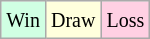<table class="wikitable">
<tr>
<td style="background-color: #d0ffe3;"><small>Win</small></td>
<td style="background-color: #ffffdd;"><small>Draw</small></td>
<td style="background-color: #ffd0e3;"><small>Loss</small></td>
</tr>
</table>
